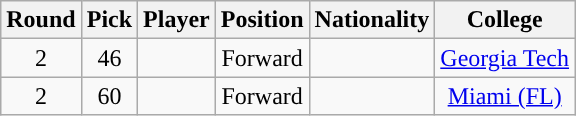<table class="wikitable sortable sortable">
<tr>
<th>Round</th>
<th>Pick</th>
<th>Player</th>
<th>Position</th>
<th>Nationality</th>
<th>College</th>
</tr>
<tr style="text-align: center">
<td>2</td>
<td>46</td>
<td></td>
<td>Forward</td>
<td></td>
<td><a href='#'>Georgia Tech</a></td>
</tr>
<tr style="text-align: center">
<td>2</td>
<td>60</td>
<td></td>
<td>Forward</td>
<td></td>
<td><a href='#'>Miami (FL)</a></td>
</tr>
</table>
